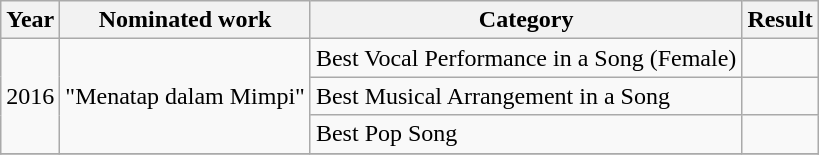<table class="wikitable">
<tr>
<th>Year</th>
<th>Nominated work</th>
<th>Category</th>
<th>Result</th>
</tr>
<tr>
<td rowspan="3">2016</td>
<td rowspan="3">"Menatap dalam Mimpi"</td>
<td rowspan="1">Best Vocal Performance in a Song (Female)</td>
<td></td>
</tr>
<tr>
<td rowspan="1">Best Musical Arrangement in a Song</td>
<td></td>
</tr>
<tr>
<td rowspan="1">Best Pop Song</td>
<td></td>
</tr>
<tr>
</tr>
</table>
